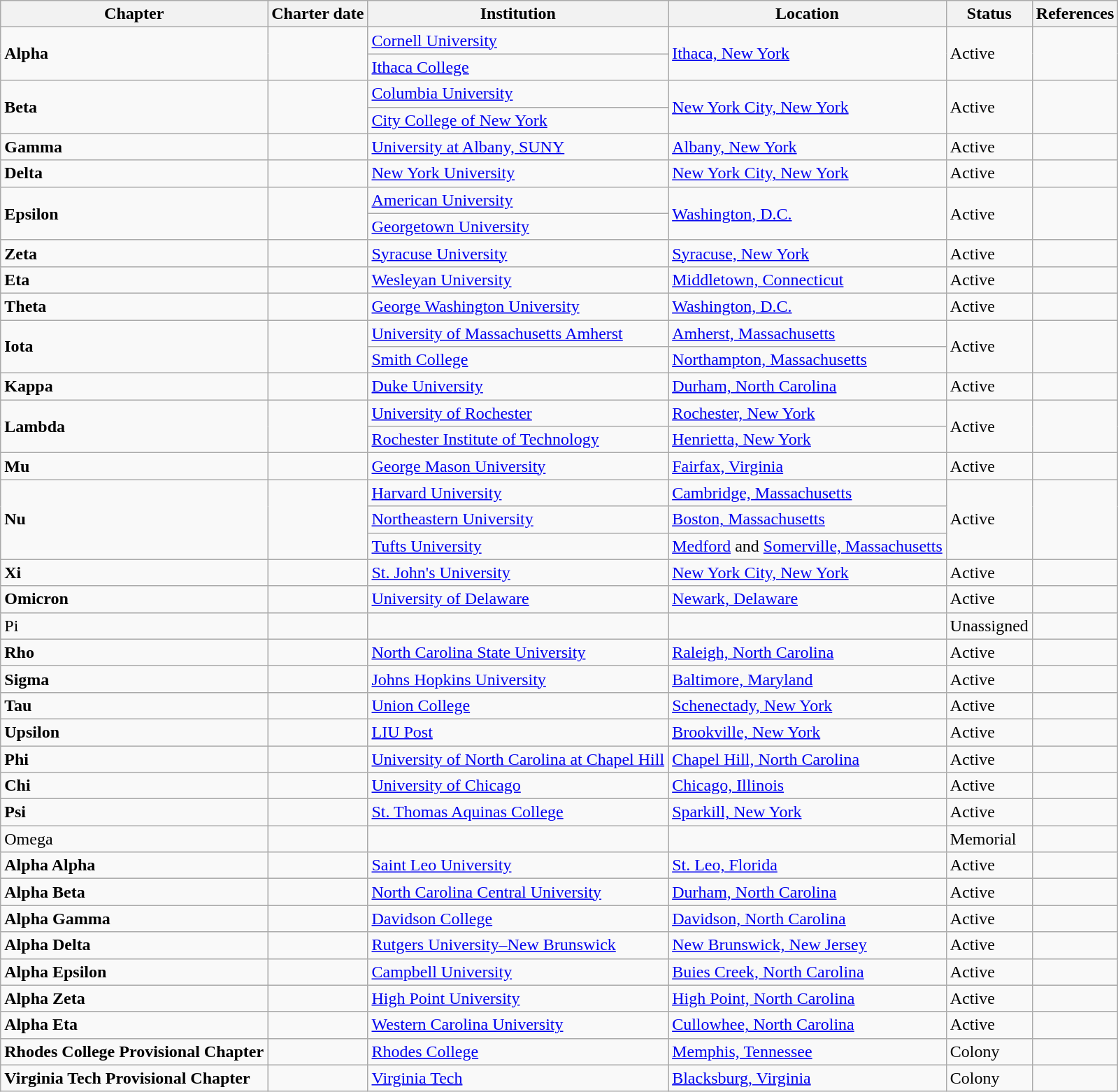<table class="wikitable sortable">
<tr>
<th>Chapter</th>
<th>Charter date</th>
<th>Institution</th>
<th>Location</th>
<th>Status</th>
<th>References</th>
</tr>
<tr>
<td rowspan="2"><strong>Alpha</strong></td>
<td rowspan="2"></td>
<td><a href='#'>Cornell University</a></td>
<td rowspan="2"><a href='#'>Ithaca, New York</a></td>
<td rowspan="2">Active</td>
<td rowspan="2"></td>
</tr>
<tr>
<td><a href='#'>Ithaca College</a></td>
</tr>
<tr>
<td rowspan="2"><strong>Beta</strong></td>
<td rowspan="2"></td>
<td><a href='#'>Columbia University</a></td>
<td rowspan="2"><a href='#'>New York City, New York</a></td>
<td rowspan="2">Active</td>
<td rowspan="2"></td>
</tr>
<tr>
<td><a href='#'>City College of New York</a></td>
</tr>
<tr>
<td><strong>Gamma</strong></td>
<td></td>
<td><a href='#'>University at Albany, SUNY</a></td>
<td><a href='#'>Albany, New York</a></td>
<td>Active</td>
<td></td>
</tr>
<tr>
<td><strong>Delta</strong></td>
<td></td>
<td><a href='#'>New York University</a></td>
<td><a href='#'>New York City, New York</a></td>
<td>Active</td>
<td></td>
</tr>
<tr>
<td rowspan="2"><strong>Epsilon</strong></td>
<td rowspan="2"></td>
<td><a href='#'>American University</a></td>
<td rowspan="2"><a href='#'>Washington, D.C.</a></td>
<td rowspan="2">Active</td>
<td rowspan="2"></td>
</tr>
<tr>
<td><a href='#'>Georgetown University</a></td>
</tr>
<tr>
<td><strong>Zeta</strong></td>
<td></td>
<td><a href='#'>Syracuse University</a></td>
<td><a href='#'>Syracuse, New York</a></td>
<td>Active</td>
<td></td>
</tr>
<tr>
<td><strong>Eta</strong></td>
<td></td>
<td><a href='#'>Wesleyan University</a></td>
<td><a href='#'>Middletown, Connecticut</a></td>
<td>Active</td>
<td></td>
</tr>
<tr>
<td><strong>Theta</strong></td>
<td></td>
<td><a href='#'>George Washington University</a></td>
<td><a href='#'>Washington, D.C.</a></td>
<td>Active</td>
<td></td>
</tr>
<tr>
<td rowspan="2"><strong>Iota</strong></td>
<td rowspan="2"></td>
<td><a href='#'>University of Massachusetts Amherst</a></td>
<td><a href='#'>Amherst, Massachusetts</a></td>
<td rowspan="2">Active</td>
<td rowspan="2"></td>
</tr>
<tr>
<td><a href='#'>Smith College</a></td>
<td><a href='#'>Northampton, Massachusetts</a></td>
</tr>
<tr>
<td><strong>Kappa</strong></td>
<td></td>
<td><a href='#'>Duke University</a></td>
<td><a href='#'>Durham, North Carolina</a></td>
<td>Active</td>
<td></td>
</tr>
<tr>
<td rowspan="2"><strong>Lambda</strong></td>
<td rowspan="2"></td>
<td><a href='#'>University of Rochester</a></td>
<td><a href='#'>Rochester, New York</a></td>
<td rowspan="2">Active</td>
<td rowspan="2"></td>
</tr>
<tr>
<td><a href='#'>Rochester Institute of Technology</a></td>
<td><a href='#'>Henrietta, New York</a></td>
</tr>
<tr>
<td><strong>Mu</strong></td>
<td></td>
<td><a href='#'>George Mason University</a></td>
<td><a href='#'>Fairfax, Virginia</a></td>
<td>Active</td>
<td></td>
</tr>
<tr>
<td rowspan="3"><strong>Nu</strong></td>
<td rowspan="3"></td>
<td><a href='#'>Harvard University</a></td>
<td><a href='#'>Cambridge, Massachusetts</a></td>
<td rowspan="3">Active</td>
<td rowspan="3"></td>
</tr>
<tr>
<td><a href='#'>Northeastern University</a></td>
<td><a href='#'>Boston, Massachusetts</a></td>
</tr>
<tr>
<td><a href='#'>Tufts University</a></td>
<td><a href='#'>Medford</a> and <a href='#'>Somerville, Massachusetts</a></td>
</tr>
<tr>
<td><strong>Xi</strong></td>
<td></td>
<td><a href='#'>St. John's University</a></td>
<td><a href='#'>New York City, New York</a></td>
<td>Active</td>
<td></td>
</tr>
<tr>
<td><strong>Omicron</strong></td>
<td></td>
<td><a href='#'>University of Delaware</a></td>
<td><a href='#'>Newark, Delaware</a></td>
<td>Active</td>
<td></td>
</tr>
<tr>
<td>Pi</td>
<td></td>
<td></td>
<td></td>
<td>Unassigned</td>
<td></td>
</tr>
<tr>
<td><strong>Rho</strong></td>
<td></td>
<td><a href='#'>North Carolina State University</a></td>
<td><a href='#'>Raleigh, North Carolina</a></td>
<td>Active</td>
<td></td>
</tr>
<tr>
<td><strong>Sigma</strong></td>
<td></td>
<td><a href='#'>Johns Hopkins University</a></td>
<td><a href='#'>Baltimore, Maryland</a></td>
<td>Active</td>
<td></td>
</tr>
<tr>
<td><strong>Tau</strong></td>
<td></td>
<td><a href='#'>Union College</a></td>
<td><a href='#'>Schenectady, New York</a></td>
<td>Active</td>
<td></td>
</tr>
<tr>
<td><strong>Upsilon</strong></td>
<td></td>
<td><a href='#'>LIU Post</a></td>
<td><a href='#'>Brookville, New York</a></td>
<td>Active</td>
<td></td>
</tr>
<tr>
<td><strong>Phi</strong></td>
<td></td>
<td><a href='#'>University of North Carolina at Chapel Hill</a></td>
<td><a href='#'>Chapel Hill, North Carolina</a></td>
<td>Active</td>
<td></td>
</tr>
<tr>
<td><strong>Chi</strong></td>
<td></td>
<td><a href='#'>University of Chicago</a></td>
<td><a href='#'>Chicago, Illinois</a></td>
<td>Active</td>
<td></td>
</tr>
<tr>
<td><strong>Psi</strong></td>
<td></td>
<td><a href='#'>St. Thomas Aquinas College</a></td>
<td><a href='#'>Sparkill, New York</a></td>
<td>Active</td>
<td></td>
</tr>
<tr>
<td>Omega</td>
<td></td>
<td></td>
<td></td>
<td>Memorial</td>
<td></td>
</tr>
<tr>
<td><strong>Alpha Alpha</strong></td>
<td></td>
<td><a href='#'>Saint Leo University</a></td>
<td><a href='#'>St. Leo, Florida</a></td>
<td>Active</td>
<td></td>
</tr>
<tr>
<td><strong>Alpha Beta</strong></td>
<td></td>
<td><a href='#'>North Carolina Central University</a></td>
<td><a href='#'>Durham, North Carolina</a></td>
<td>Active</td>
<td></td>
</tr>
<tr>
<td><strong>Alpha Gamma</strong></td>
<td></td>
<td><a href='#'>Davidson College</a></td>
<td><a href='#'>Davidson, North Carolina</a></td>
<td>Active</td>
<td></td>
</tr>
<tr>
<td><strong>Alpha Delta</strong></td>
<td></td>
<td><a href='#'>Rutgers University–New Brunswick</a></td>
<td><a href='#'>New Brunswick, New Jersey</a></td>
<td>Active</td>
<td></td>
</tr>
<tr>
<td><strong>Alpha Epsilon</strong></td>
<td></td>
<td><a href='#'>Campbell University</a></td>
<td><a href='#'>Buies Creek, North Carolina</a></td>
<td>Active</td>
<td></td>
</tr>
<tr>
<td><strong>Alpha Zeta</strong></td>
<td></td>
<td><a href='#'>High Point University</a></td>
<td><a href='#'>High Point, North Carolina</a></td>
<td>Active</td>
<td></td>
</tr>
<tr>
<td><strong>Alpha Eta</strong></td>
<td></td>
<td><a href='#'>Western Carolina University</a></td>
<td><a href='#'>Cullowhee, North Carolina</a></td>
<td>Active</td>
<td></td>
</tr>
<tr>
<td><strong>Rhodes College Provisional Chapter</strong></td>
<td></td>
<td><a href='#'>Rhodes College</a></td>
<td><a href='#'>Memphis, Tennessee</a></td>
<td>Colony</td>
<td></td>
</tr>
<tr>
<td><strong>Virginia Tech Provisional Chapter</strong></td>
<td></td>
<td><a href='#'>Virginia Tech</a></td>
<td><a href='#'>Blacksburg, Virginia</a></td>
<td>Colony</td>
<td></td>
</tr>
</table>
